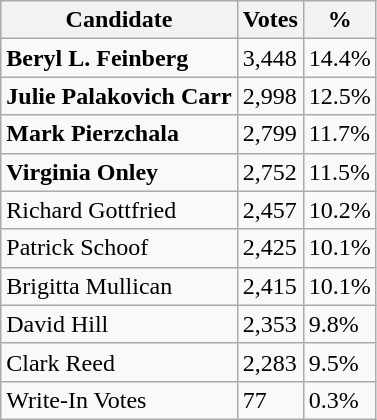<table class="wikitable">
<tr>
<th>Candidate</th>
<th>Votes</th>
<th>%</th>
</tr>
<tr>
<td><strong>Beryl L. Feinberg</strong></td>
<td>3,448</td>
<td>14.4%</td>
</tr>
<tr>
<td><strong>Julie Palakovich Carr</strong></td>
<td>2,998</td>
<td>12.5%</td>
</tr>
<tr>
<td><strong>Mark Pierzchala</strong></td>
<td>2,799</td>
<td>11.7%</td>
</tr>
<tr>
<td><strong>Virginia Onley</strong></td>
<td>2,752</td>
<td>11.5%</td>
</tr>
<tr>
<td>Richard Gottfried</td>
<td>2,457</td>
<td>10.2%</td>
</tr>
<tr>
<td>Patrick Schoof</td>
<td>2,425</td>
<td>10.1%</td>
</tr>
<tr>
<td>Brigitta Mullican</td>
<td>2,415</td>
<td>10.1%</td>
</tr>
<tr>
<td>David Hill</td>
<td>2,353</td>
<td>9.8%</td>
</tr>
<tr>
<td>Clark Reed</td>
<td>2,283</td>
<td>9.5%</td>
</tr>
<tr>
<td>Write-In Votes</td>
<td>77</td>
<td>0.3%</td>
</tr>
</table>
